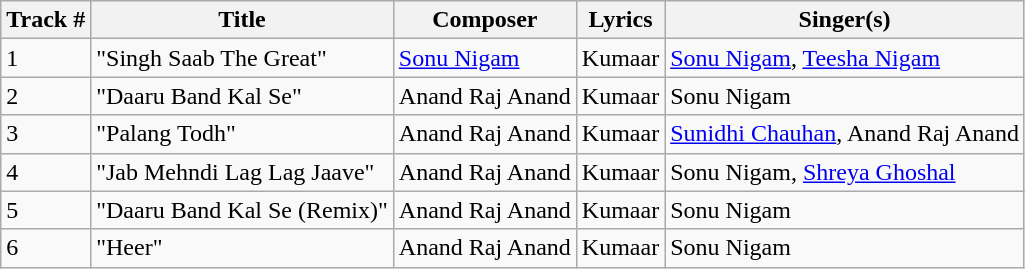<table class="wikitable">
<tr>
<th>Track #</th>
<th>Title</th>
<th>Composer</th>
<th>Lyrics</th>
<th>Singer(s)</th>
</tr>
<tr>
<td>1</td>
<td>"Singh Saab The Great"</td>
<td><a href='#'>Sonu Nigam</a></td>
<td>Kumaar</td>
<td><a href='#'>Sonu Nigam</a>, <a href='#'>Teesha Nigam</a></td>
</tr>
<tr>
<td>2</td>
<td>"Daaru Band Kal Se"</td>
<td>Anand Raj Anand</td>
<td>Kumaar</td>
<td>Sonu Nigam</td>
</tr>
<tr>
<td>3</td>
<td>"Palang Todh"</td>
<td>Anand Raj Anand</td>
<td>Kumaar</td>
<td><a href='#'>Sunidhi Chauhan</a>, Anand Raj Anand</td>
</tr>
<tr>
<td>4</td>
<td>"Jab Mehndi Lag Lag Jaave"</td>
<td>Anand Raj Anand</td>
<td>Kumaar</td>
<td>Sonu Nigam, <a href='#'>Shreya Ghoshal</a></td>
</tr>
<tr>
<td>5</td>
<td>"Daaru Band Kal Se (Remix)"</td>
<td>Anand Raj Anand</td>
<td>Kumaar</td>
<td>Sonu Nigam</td>
</tr>
<tr>
<td>6</td>
<td>"Heer"</td>
<td>Anand Raj Anand</td>
<td>Kumaar</td>
<td>Sonu Nigam</td>
</tr>
</table>
